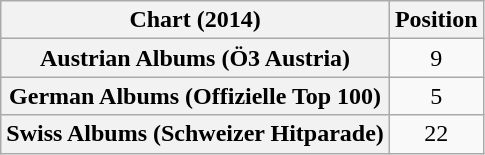<table class="wikitable sortable plainrowheaders" style="text-align:center">
<tr>
<th scope="col">Chart (2014)</th>
<th scope="col">Position</th>
</tr>
<tr>
<th scope="row">Austrian Albums (Ö3 Austria)</th>
<td>9</td>
</tr>
<tr>
<th scope="row">German Albums (Offizielle Top 100)</th>
<td>5</td>
</tr>
<tr>
<th scope="row">Swiss Albums (Schweizer Hitparade)</th>
<td>22</td>
</tr>
</table>
